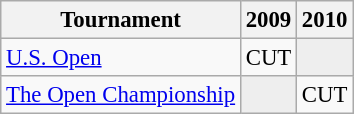<table class="wikitable" style="font-size:95%;text-align:center;">
<tr>
<th>Tournament</th>
<th>2009</th>
<th>2010</th>
</tr>
<tr>
<td align=left><a href='#'>U.S. Open</a></td>
<td>CUT</td>
<td style="background:#eeeeee;"></td>
</tr>
<tr>
<td align=left><a href='#'>The Open Championship</a></td>
<td style="background:#eeeeee;"></td>
<td>CUT</td>
</tr>
</table>
